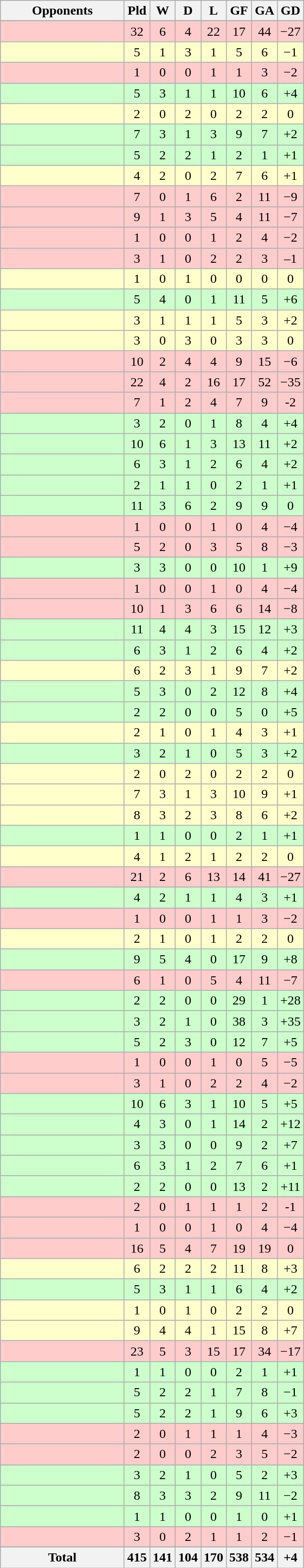<table class="wikitable sortable" style="text-align: center; font-size: 100%;">
<tr style="color:black;">
<th style="width:145px;">Opponents</th>
<th style="width:1px;">Pld</th>
<th style="width:1px;">W</th>
<th style="width:1px;">D</th>
<th style="width:1px;">L</th>
<th style="width:1px;">GF</th>
<th style="width:1px;">GA</th>
<th style="width:1px;">GD</th>
</tr>
<tr>
</tr>
<tr>
</tr>
<tr bgcolor=FFCCCC>
<td style="text-align:left;"></td>
<td>32</td>
<td>6</td>
<td>4</td>
<td>22</td>
<td>17</td>
<td>44</td>
<td>−27</td>
</tr>
<tr bgcolor=FFFFCC>
<td style="text-align:left;"></td>
<td>5</td>
<td>1</td>
<td>3</td>
<td>1</td>
<td>5</td>
<td>6</td>
<td>−1</td>
</tr>
<tr bgcolor=FFCCCC>
<td style="text-align:left;"></td>
<td>1</td>
<td>0</td>
<td>0</td>
<td>1</td>
<td>1</td>
<td>3</td>
<td>−2</td>
</tr>
<tr bgcolor=CCFFCC>
<td style="text-align:left;"></td>
<td>5</td>
<td>3</td>
<td>1</td>
<td>1</td>
<td>10</td>
<td>6</td>
<td>+4</td>
</tr>
<tr bgcolor=FFFFCC>
<td style="text-align:left;"></td>
<td>2</td>
<td>0</td>
<td>2</td>
<td>0</td>
<td>2</td>
<td>2</td>
<td>0</td>
</tr>
<tr bgcolor=CCFFCC>
<td style="text-align:left;"></td>
<td>7</td>
<td>3</td>
<td>1</td>
<td>3</td>
<td>9</td>
<td>7</td>
<td>+2</td>
</tr>
<tr bgcolor=CCFFCC>
<td style="text-align:left;"></td>
<td>5</td>
<td>2</td>
<td>2</td>
<td>1</td>
<td>2</td>
<td>1</td>
<td>+1</td>
</tr>
<tr bgcolor=FFFFCC>
<td style="text-align:left;"></td>
<td>4</td>
<td>2</td>
<td>0</td>
<td>2</td>
<td>7</td>
<td>6</td>
<td>+1</td>
</tr>
<tr bgcolor=FFCCCC>
<td style="text-align:left;"></td>
<td>7</td>
<td>0</td>
<td>1</td>
<td>6</td>
<td>2</td>
<td>11</td>
<td>−9</td>
</tr>
<tr bgcolor=FFCCCC>
<td style="text-align:left;"></td>
<td>9</td>
<td>1</td>
<td>3</td>
<td>5</td>
<td>4</td>
<td>11</td>
<td>−7</td>
</tr>
<tr bgcolor=FFCCCC>
<td style="text-align:left;"></td>
<td>1</td>
<td>0</td>
<td>0</td>
<td>1</td>
<td>2</td>
<td>4</td>
<td>−2</td>
</tr>
<tr bgcolor=FFCCCC>
<td style="text-align:left;"></td>
<td>3</td>
<td>1</td>
<td>0</td>
<td>2</td>
<td>2</td>
<td>3</td>
<td>–1</td>
</tr>
<tr bgcolor=FFFFCC>
<td style="text-align:left;"></td>
<td>1</td>
<td>0</td>
<td>1</td>
<td>0</td>
<td>0</td>
<td>0</td>
<td>0</td>
</tr>
<tr bgcolor=CCFFCC>
<td style="text-align:left;"></td>
<td>5</td>
<td>4</td>
<td>0</td>
<td>1</td>
<td>11</td>
<td>5</td>
<td>+6</td>
</tr>
<tr bgcolor=FFFFCC>
<td style="text-align:left;"></td>
<td>3</td>
<td>1</td>
<td>1</td>
<td>1</td>
<td>5</td>
<td>3</td>
<td>+2</td>
</tr>
<tr bgcolor=FFFFCC>
<td style="text-align:left;"></td>
<td>3</td>
<td>0</td>
<td>3</td>
<td>0</td>
<td>3</td>
<td>3</td>
<td>0</td>
</tr>
<tr bgcolor=FFCCCC>
<td style="text-align:left;"></td>
<td>10</td>
<td>2</td>
<td>4</td>
<td>4</td>
<td>9</td>
<td>15</td>
<td>−6</td>
</tr>
<tr bgcolor=FFCCCC>
<td style="text-align:left;"></td>
<td>22</td>
<td>4</td>
<td>2</td>
<td>16</td>
<td>17</td>
<td>52</td>
<td>−35</td>
</tr>
<tr bgcolor=FFCCCC>
<td style="text-align:left;"></td>
<td>7</td>
<td>1</td>
<td>2</td>
<td>4</td>
<td>7</td>
<td>9</td>
<td>-2</td>
</tr>
<tr bgcolor="CCFFCC">
<td style="text-align:left;"></td>
<td>3</td>
<td>2</td>
<td>0</td>
<td>1</td>
<td>8</td>
<td>4</td>
<td>+4</td>
</tr>
<tr bgcolor=CCFFCC>
<td style="text-align:left;"></td>
<td>10</td>
<td>6</td>
<td>1</td>
<td>3</td>
<td>13</td>
<td>11</td>
<td>+2</td>
</tr>
<tr bgcolor=CCFFCC>
<td style="text-align:left;"></td>
<td>6</td>
<td>3</td>
<td>1</td>
<td>2</td>
<td>6</td>
<td>4</td>
<td>+2</td>
</tr>
<tr bgcolor=CCFFCC>
<td style="text-align:left;"></td>
<td>2</td>
<td>1</td>
<td>1</td>
<td>0</td>
<td>2</td>
<td>1</td>
<td>+1</td>
</tr>
<tr bgcolor=CCFFCC>
<td style="text-align:left;"></td>
<td>11</td>
<td>3</td>
<td>6</td>
<td>2</td>
<td>9</td>
<td>9</td>
<td>0</td>
</tr>
<tr bgcolor=FFCCCC>
<td style="text-align:left;"></td>
<td>1</td>
<td>0</td>
<td>0</td>
<td>1</td>
<td>0</td>
<td>4</td>
<td>−4</td>
</tr>
<tr bgcolor=FFCCCC>
<td style="text-align:left;"></td>
<td>5</td>
<td>2</td>
<td>0</td>
<td>3</td>
<td>5</td>
<td>8</td>
<td>−3</td>
</tr>
<tr bgcolor=CCFFCC>
<td style="text-align:left;"></td>
<td>3</td>
<td>3</td>
<td>0</td>
<td>0</td>
<td>10</td>
<td>1</td>
<td>+9</td>
</tr>
<tr bgcolor=FFCCCC>
<td style="text-align:left;"></td>
<td>1</td>
<td>0</td>
<td>0</td>
<td>1</td>
<td>0</td>
<td>4</td>
<td>−4</td>
</tr>
<tr bgcolor=FFCCCC>
<td style="text-align:left;"></td>
<td>10</td>
<td>1</td>
<td>3</td>
<td>6</td>
<td>6</td>
<td>14</td>
<td>−8</td>
</tr>
<tr bgcolor=CCFFCC>
<td style="text-align:left;"></td>
<td>11</td>
<td>4</td>
<td>4</td>
<td>3</td>
<td>15</td>
<td>12</td>
<td>+3</td>
</tr>
<tr bgcolor=CCFFCC>
<td style="text-align:left;"></td>
<td>6</td>
<td>3</td>
<td>1</td>
<td>2</td>
<td>6</td>
<td>4</td>
<td>+2</td>
</tr>
<tr bgcolor=FFFFCC>
<td style="text-align:left;"></td>
<td>6</td>
<td>2</td>
<td>3</td>
<td>1</td>
<td>9</td>
<td>7</td>
<td>+2</td>
</tr>
<tr bgcolor=CCFFCC>
<td style="text-align:left;"></td>
<td>5</td>
<td>3</td>
<td>0</td>
<td>2</td>
<td>12</td>
<td>8</td>
<td>+4</td>
</tr>
<tr bgcolor=CCFFCC>
<td style="text-align:left;"></td>
<td>2</td>
<td>2</td>
<td>0</td>
<td>0</td>
<td>5</td>
<td>0</td>
<td>+5</td>
</tr>
<tr bgcolor=FFFFCC>
<td style="text-align:left;"></td>
<td>2</td>
<td>1</td>
<td>0</td>
<td>1</td>
<td>4</td>
<td>3</td>
<td>+1</td>
</tr>
<tr bgcolor=CCFFCC>
<td style="text-align:left;"></td>
<td>3</td>
<td>2</td>
<td>1</td>
<td>0</td>
<td>5</td>
<td>3</td>
<td>+2</td>
</tr>
<tr bgcolor=FFFFCC>
<td style="text-align:left;"></td>
<td>2</td>
<td>0</td>
<td>2</td>
<td>0</td>
<td>2</td>
<td>2</td>
<td>0</td>
</tr>
<tr bgcolor=FFFFCC>
<td style="text-align:left;"></td>
<td>7</td>
<td>3</td>
<td>1</td>
<td>3</td>
<td>10</td>
<td>9</td>
<td>+1</td>
</tr>
<tr bgcolor=FFFFCC>
<td style="text-align:left;"></td>
<td>8</td>
<td>3</td>
<td>2</td>
<td>3</td>
<td>8</td>
<td>6</td>
<td>+2</td>
</tr>
<tr bgcolor=CCFFCC>
<td style="text-align:left;"></td>
<td>1</td>
<td>1</td>
<td>0</td>
<td>0</td>
<td>2</td>
<td>1</td>
<td>+1</td>
</tr>
<tr bgcolor=FFFFCC>
<td style="text-align:left;"></td>
<td>4</td>
<td>1</td>
<td>2</td>
<td>1</td>
<td>2</td>
<td>2</td>
<td>0</td>
</tr>
<tr bgcolor=FFCCCC>
<td style="text-align:left;"></td>
<td>21</td>
<td>2</td>
<td>6</td>
<td>13</td>
<td>14</td>
<td>41</td>
<td>−27</td>
</tr>
<tr bgcolor=CCFFCC>
<td style="text-align:left;"></td>
<td>4</td>
<td>2</td>
<td>1</td>
<td>1</td>
<td>4</td>
<td>3</td>
<td>+1</td>
</tr>
<tr bgcolor=FFCCCC>
<td style="text-align:left;"></td>
<td>1</td>
<td>0</td>
<td>0</td>
<td>1</td>
<td>1</td>
<td>3</td>
<td>−2</td>
</tr>
<tr bgcolor=FFFFCC>
<td style="text-align:left;"></td>
<td>2</td>
<td>1</td>
<td>0</td>
<td>1</td>
<td>2</td>
<td>2</td>
<td>0</td>
</tr>
<tr bgcolor=CCFFCC>
<td style="text-align:left;"></td>
<td>9</td>
<td>5</td>
<td>4</td>
<td>0</td>
<td>17</td>
<td>9</td>
<td>+8</td>
</tr>
<tr bgcolor=FFCCCC>
<td style="text-align:left;"></td>
<td>6</td>
<td>1</td>
<td>0</td>
<td>5</td>
<td>4</td>
<td>11</td>
<td>−7</td>
</tr>
<tr bgcolor=CCFFCC>
<td style="text-align:left;"></td>
<td>2</td>
<td>2</td>
<td>0</td>
<td>0</td>
<td>29</td>
<td>1</td>
<td>+28</td>
</tr>
<tr bgcolor=CCFFCC>
<td style="text-align:left;"></td>
<td>3</td>
<td>2</td>
<td>1</td>
<td>0</td>
<td>38</td>
<td>3</td>
<td>+35</td>
</tr>
<tr bgcolor=CCFFCC>
<td style="text-align:left;"></td>
<td>5</td>
<td>2</td>
<td>3</td>
<td>0</td>
<td>12</td>
<td>7</td>
<td>+5</td>
</tr>
<tr bgcolor=FFCCCC>
<td style="text-align:left;"></td>
<td>1</td>
<td>0</td>
<td>0</td>
<td>1</td>
<td>0</td>
<td>5</td>
<td>−5</td>
</tr>
<tr bgcolor=FFCCCC>
<td style="text-align:left;"></td>
<td>3</td>
<td>1</td>
<td>0</td>
<td>2</td>
<td>2</td>
<td>4</td>
<td>−2</td>
</tr>
<tr bgcolor=CCFFCC>
<td style="text-align:left;"></td>
<td>10</td>
<td>6</td>
<td>3</td>
<td>1</td>
<td>10</td>
<td>5</td>
<td>+5</td>
</tr>
<tr bgcolor=CCFFCC>
<td style="text-align:left;"></td>
<td>4</td>
<td>3</td>
<td>0</td>
<td>1</td>
<td>14</td>
<td>2</td>
<td>+12</td>
</tr>
<tr bgcolor=CCFFCC>
<td style="text-align:left;"></td>
<td>3</td>
<td>3</td>
<td>0</td>
<td>0</td>
<td>9</td>
<td>2</td>
<td>+7</td>
</tr>
<tr bgcolor=CCFFCC>
<td style="text-align:left;"></td>
<td>6</td>
<td>3</td>
<td>1</td>
<td>2</td>
<td>7</td>
<td>6</td>
<td>+1</td>
</tr>
<tr bgcolor=CCFFCC>
<td style="text-align:left;"></td>
<td>2</td>
<td>2</td>
<td>0</td>
<td>0</td>
<td>13</td>
<td>2</td>
<td>+11</td>
</tr>
<tr bgcolor=FFCCCC>
<td style="text-align:left;"></td>
<td>2</td>
<td>0</td>
<td>1</td>
<td>1</td>
<td>1</td>
<td>2</td>
<td>-1</td>
</tr>
<tr bgcolor=FFCCCC>
<td style="text-align:left;"></td>
<td>1</td>
<td>0</td>
<td>0</td>
<td>1</td>
<td>0</td>
<td>4</td>
<td>−4</td>
</tr>
<tr bgcolor=FFCCCC>
<td style="text-align:left;"></td>
<td>16</td>
<td>5</td>
<td>4</td>
<td>7</td>
<td>19</td>
<td>19</td>
<td>0</td>
</tr>
<tr bgcolor=FFFFCC>
<td style="text-align:left;"></td>
<td>6</td>
<td>2</td>
<td>2</td>
<td>2</td>
<td>11</td>
<td>8</td>
<td>+3</td>
</tr>
<tr bgcolor=CCFFCC>
<td style="text-align:left;"></td>
<td>5</td>
<td>3</td>
<td>1</td>
<td>1</td>
<td>6</td>
<td>4</td>
<td>+2</td>
</tr>
<tr bgcolor=FFFFCC>
<td style="text-align:left;"></td>
<td>1</td>
<td>0</td>
<td>1</td>
<td>0</td>
<td>2</td>
<td>2</td>
<td>0</td>
</tr>
<tr bgcolor=FFFFCC>
<td style="text-align:left;"></td>
<td>9</td>
<td>4</td>
<td>4</td>
<td>1</td>
<td>15</td>
<td>8</td>
<td>+7</td>
</tr>
<tr bgcolor=FFCCCC>
<td style="text-align:left;"></td>
<td>23</td>
<td>5</td>
<td>3</td>
<td>15</td>
<td>17</td>
<td>34</td>
<td>−17</td>
</tr>
<tr bgcolor=CCFFCC>
<td style="text-align:left;"></td>
<td>1</td>
<td>1</td>
<td>0</td>
<td>0</td>
<td>2</td>
<td>1</td>
<td>+1</td>
</tr>
<tr bgcolor=CCFFCC>
<td style="text-align:left;"></td>
<td>5</td>
<td>2</td>
<td>2</td>
<td>1</td>
<td>7</td>
<td>8</td>
<td>−1</td>
</tr>
<tr bgcolor=CCFFCC>
<td style="text-align:left;"></td>
<td>5</td>
<td>2</td>
<td>2</td>
<td>1</td>
<td>9</td>
<td>6</td>
<td>+3</td>
</tr>
<tr bgcolor=FFCCCC>
<td style="text-align:left;"></td>
<td>2</td>
<td>0</td>
<td>1</td>
<td>1</td>
<td>1</td>
<td>4</td>
<td>−3</td>
</tr>
<tr bgcolor=FFCCCC>
<td style="text-align:left;"></td>
<td>2</td>
<td>0</td>
<td>0</td>
<td>2</td>
<td>3</td>
<td>5</td>
<td>−2</td>
</tr>
<tr bgcolor=CCFFCC>
<td style="text-align:left;"></td>
<td>3</td>
<td>2</td>
<td>1</td>
<td>0</td>
<td>5</td>
<td>2</td>
<td>+3</td>
</tr>
<tr bgcolor=CCFFCC>
<td style="text-align:left;"></td>
<td>8</td>
<td>3</td>
<td>3</td>
<td>2</td>
<td>9</td>
<td>11</td>
<td>−2</td>
</tr>
<tr bgcolor=CCFFCC>
<td style="text-align:left;"></td>
<td>1</td>
<td>1</td>
<td>0</td>
<td>0</td>
<td>1</td>
<td>0</td>
<td>+1</td>
</tr>
<tr bgcolor=FFCCCC>
<td style="text-align:left;"></td>
<td>3</td>
<td>0</td>
<td>2</td>
<td>1</td>
<td>1</td>
<td>2</td>
<td>−1</td>
</tr>
<tr class="sortbottom">
</tr>
<tr>
</tr>
<tr style="color:black;">
<th style="width:145px; background:#white;">Total</th>
<th style="width:1px; background:#white;">415</th>
<th style="width:1px; background:#white;">141</th>
<th style="width:1px; background:#white;">104</th>
<th style="width:1px; background:#white;">170</th>
<th style="width:1px; background:#white;">538</th>
<th style="width:1px; background:#white;">534</th>
<th style="width:1px; background:#white;">+4</th>
</tr>
</table>
